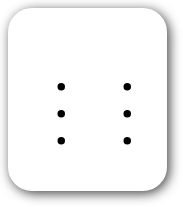<table style="border-radius:1em; box-shadow:0.1em 0.1em 0.5em rgba(0,0,0,0.75); background:white; border:1px solid white; padding:5px;">
<tr style="vertical-align:top;">
<td><br><ul><li></li><li></li><li></li></ul></td>
<td valign=top><br><ul><li></li><li></li><li></li></ul></td>
<td></td>
</tr>
</table>
